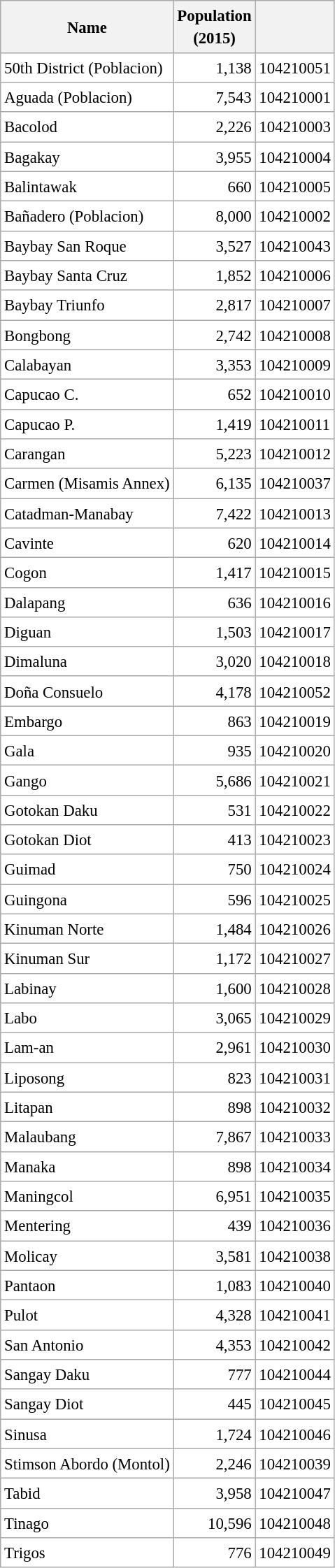<table class="wikitable sortable" style="background-color:white;font-size:95%;line-height:1.40em;">
<tr>
<th>Name</th>
<th>Population<br>(2015)</th>
<th></th>
</tr>
<tr>
<td>50th District (Poblacion)</td>
<td align="right">1,138</td>
<td>104210051</td>
</tr>
<tr>
<td>Aguada (Poblacion)</td>
<td align=right>7,543</td>
<td>104210001</td>
</tr>
<tr>
<td>Bacolod</td>
<td align=right>2,226</td>
<td>104210003</td>
</tr>
<tr>
<td>Bagakay</td>
<td align=right>3,955</td>
<td>104210004</td>
</tr>
<tr>
<td>Balintawak</td>
<td align=right>660</td>
<td>104210005</td>
</tr>
<tr>
<td>Bañadero (Poblacion)</td>
<td align=right>8,000</td>
<td>104210002</td>
</tr>
<tr>
<td>Baybay San Roque</td>
<td align=right>3,527</td>
<td>104210043</td>
</tr>
<tr>
<td>Baybay Santa Cruz</td>
<td align=right>1,852</td>
<td>104210006</td>
</tr>
<tr>
<td>Baybay Triunfo</td>
<td align=right>2,817</td>
<td>104210007</td>
</tr>
<tr>
<td>Bongbong</td>
<td align=right>2,742</td>
<td>104210008</td>
</tr>
<tr>
<td>Calabayan</td>
<td align=right>3,353</td>
<td>104210009</td>
</tr>
<tr>
<td>Capucao C.</td>
<td align=right>652</td>
<td>104210010</td>
</tr>
<tr>
<td>Capucao P.</td>
<td align=right>1,419</td>
<td>104210011</td>
</tr>
<tr>
<td>Carangan</td>
<td align=right>5,223</td>
<td>104210012</td>
</tr>
<tr>
<td>Carmen (Misamis Annex)</td>
<td align=right>6,135</td>
<td>104210037</td>
</tr>
<tr>
<td>Catadman-Manabay</td>
<td align=right>7,422</td>
<td>104210013</td>
</tr>
<tr>
<td>Cavinte</td>
<td align=right>620</td>
<td>104210014</td>
</tr>
<tr>
<td>Cogon</td>
<td align=right>1,417</td>
<td>104210015</td>
</tr>
<tr>
<td>Dalapang</td>
<td align=right>636</td>
<td>104210016</td>
</tr>
<tr>
<td>Diguan</td>
<td align=right>1,503</td>
<td>104210017</td>
</tr>
<tr>
<td>Dimaluna</td>
<td align=right>3,020</td>
<td>104210018</td>
</tr>
<tr>
<td>Doña Consuelo</td>
<td align=right>4,178</td>
<td>104210052</td>
</tr>
<tr>
<td>Embargo</td>
<td align=right>863</td>
<td>104210019</td>
</tr>
<tr>
<td>Gala</td>
<td align=right>935</td>
<td>104210020</td>
</tr>
<tr>
<td>Gango</td>
<td align=right>5,686</td>
<td>104210021</td>
</tr>
<tr>
<td>Gotokan Daku</td>
<td align=right>531</td>
<td>104210022</td>
</tr>
<tr>
<td>Gotokan Diot</td>
<td align=right>413</td>
<td>104210023</td>
</tr>
<tr>
<td>Guimad</td>
<td align=right>750</td>
<td>104210024</td>
</tr>
<tr>
<td>Guingona</td>
<td align=right>596</td>
<td>104210025</td>
</tr>
<tr>
<td>Kinuman Norte</td>
<td align=right>1,484</td>
<td>104210026</td>
</tr>
<tr>
<td>Kinuman Sur</td>
<td align=right>1,172</td>
<td>104210027</td>
</tr>
<tr>
<td>Labinay</td>
<td align=right>1,600</td>
<td>104210028</td>
</tr>
<tr>
<td>Labo</td>
<td align=right>3,065</td>
<td>104210029</td>
</tr>
<tr>
<td>Lam-an</td>
<td align=right>2,961</td>
<td>104210030</td>
</tr>
<tr>
<td>Liposong</td>
<td align=right>823</td>
<td>104210031</td>
</tr>
<tr>
<td>Litapan</td>
<td align=right>898</td>
<td>104210032</td>
</tr>
<tr>
<td>Malaubang</td>
<td align=right>7,867</td>
<td>104210033</td>
</tr>
<tr>
<td>Manaka</td>
<td align=right>898</td>
<td>104210034</td>
</tr>
<tr>
<td>Maningcol</td>
<td align=right>6,951</td>
<td>104210035</td>
</tr>
<tr>
<td>Mentering</td>
<td align=right>439</td>
<td>104210036</td>
</tr>
<tr>
<td>Molicay</td>
<td align=right>3,581</td>
<td>104210038</td>
</tr>
<tr>
<td>Pantaon</td>
<td align=right>1,083</td>
<td>104210040</td>
</tr>
<tr>
<td>Pulot</td>
<td align=right>4,328</td>
<td>104210041</td>
</tr>
<tr>
<td>San Antonio</td>
<td align=right>4,353</td>
<td>104210042</td>
</tr>
<tr>
<td>Sangay Daku</td>
<td align=right>777</td>
<td>104210044</td>
</tr>
<tr>
<td>Sangay Diot</td>
<td align=right>445</td>
<td>104210045</td>
</tr>
<tr>
<td>Sinusa</td>
<td align=right>1,724</td>
<td>104210046</td>
</tr>
<tr>
<td>Stimson Abordo (Montol)</td>
<td align=right>2,246</td>
<td>104210039</td>
</tr>
<tr>
<td>Tabid</td>
<td align=right>3,958</td>
<td>104210047</td>
</tr>
<tr>
<td>Tinago</td>
<td align=right>10,596</td>
<td>104210048</td>
</tr>
<tr>
<td>Trigos</td>
<td align=right>776</td>
<td>104210049</td>
</tr>
</table>
